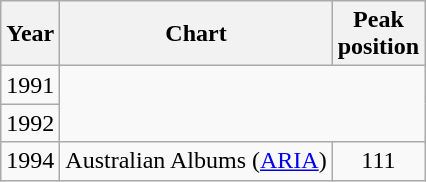<table class="wikitable sortable plainrowheaders" style="text-align:center">
<tr>
<th scope="col">Year</th>
<th scope="col">Chart</th>
<th scope="col">Peak  <br> position</th>
</tr>
<tr>
<td>1991<br></td>
</tr>
<tr>
<td>1992<br></td>
</tr>
<tr>
<td>1994</td>
<td>Australian Albums (<a href='#'>ARIA</a>)</td>
<td>111</td>
</tr>
</table>
